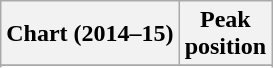<table class="wikitable">
<tr>
<th>Chart (2014–15)</th>
<th>Peak<br>position</th>
</tr>
<tr>
</tr>
<tr>
</tr>
<tr>
</tr>
</table>
